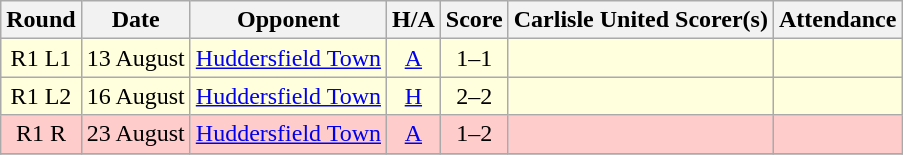<table class="wikitable" style="text-align:center">
<tr>
<th>Round</th>
<th>Date</th>
<th>Opponent</th>
<th>H/A</th>
<th>Score</th>
<th>Carlisle United Scorer(s)</th>
<th>Attendance</th>
</tr>
<tr bgcolor=#ffffdd>
<td>R1 L1</td>
<td align=left>13 August</td>
<td align=left><a href='#'>Huddersfield Town</a></td>
<td><a href='#'>A</a></td>
<td>1–1</td>
<td align=left></td>
<td></td>
</tr>
<tr bgcolor=#ffffdd>
<td>R1 L2</td>
<td align=left>16 August</td>
<td align=left><a href='#'>Huddersfield Town</a></td>
<td><a href='#'>H</a></td>
<td>2–2</td>
<td align=left></td>
<td></td>
</tr>
<tr bgcolor=#FFCCCC>
<td>R1 R</td>
<td align=left>23 August</td>
<td align=left><a href='#'>Huddersfield Town</a></td>
<td><a href='#'>A</a></td>
<td>1–2</td>
<td align=left></td>
<td></td>
</tr>
<tr>
</tr>
</table>
